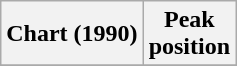<table class="wikitable sortable">
<tr>
<th align="center">Chart (1990)</th>
<th align="center">Peak<br>position</th>
</tr>
<tr>
</tr>
</table>
